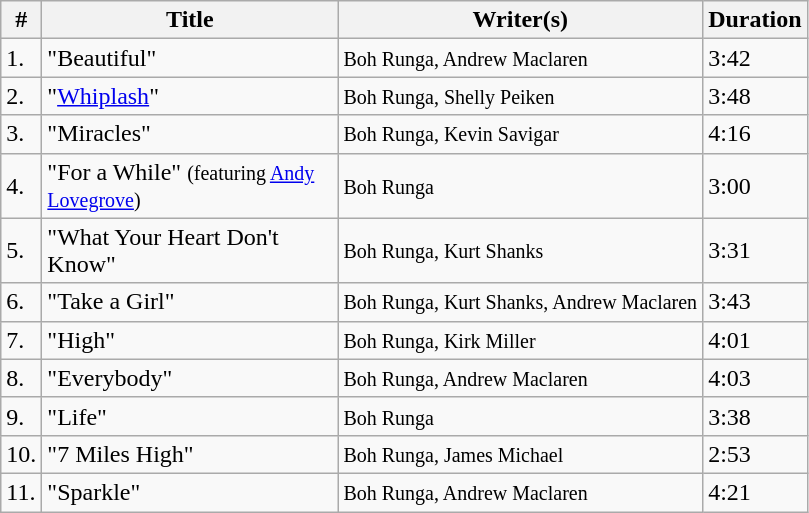<table class="wikitable">
<tr>
<th>#</th>
<th width="190">Title</th>
<th>Writer(s)</th>
<th>Duration</th>
</tr>
<tr>
<td>1.</td>
<td>"Beautiful"</td>
<td><small>Boh Runga, Andrew Maclaren</small></td>
<td>3:42</td>
</tr>
<tr>
<td>2.</td>
<td>"<a href='#'>Whiplash</a>"</td>
<td><small>Boh Runga, Shelly Peiken</small></td>
<td>3:48</td>
</tr>
<tr>
<td>3.</td>
<td>"Miracles"</td>
<td><small>Boh Runga, Kevin Savigar</small></td>
<td>4:16</td>
</tr>
<tr>
<td>4.</td>
<td>"For a While" <small>(featuring <a href='#'>Andy Lovegrove</a>)</small></td>
<td><small>Boh Runga</small></td>
<td>3:00</td>
</tr>
<tr>
<td>5.</td>
<td>"What Your Heart Don't Know"</td>
<td><small>Boh Runga, Kurt Shanks</small></td>
<td>3:31</td>
</tr>
<tr>
<td>6.</td>
<td>"Take a Girl"</td>
<td><small>Boh Runga, Kurt Shanks, Andrew Maclaren</small></td>
<td>3:43</td>
</tr>
<tr>
<td>7.</td>
<td>"High"</td>
<td><small>Boh Runga, Kirk Miller</small></td>
<td>4:01</td>
</tr>
<tr>
<td>8.</td>
<td>"Everybody"</td>
<td><small>Boh Runga, Andrew Maclaren</small></td>
<td>4:03</td>
</tr>
<tr>
<td>9.</td>
<td>"Life"</td>
<td><small>Boh Runga</small></td>
<td>3:38</td>
</tr>
<tr>
<td>10.</td>
<td>"7 Miles High"</td>
<td><small>Boh Runga, James Michael</small></td>
<td>2:53</td>
</tr>
<tr>
<td>11.</td>
<td>"Sparkle"</td>
<td><small>Boh Runga, Andrew Maclaren</small></td>
<td>4:21</td>
</tr>
</table>
